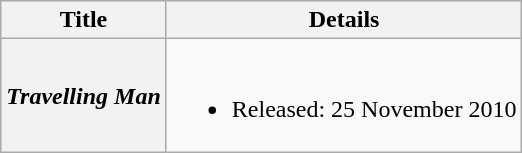<table class="wikitable plainrowheaders" style="text-align:center;">
<tr>
<th scope="col">Title</th>
<th scope="col">Details</th>
</tr>
<tr>
<th scope="row"><em>Travelling Man</em></th>
<td><br><ul><li>Released: 25 November 2010</li></ul></td>
</tr>
</table>
